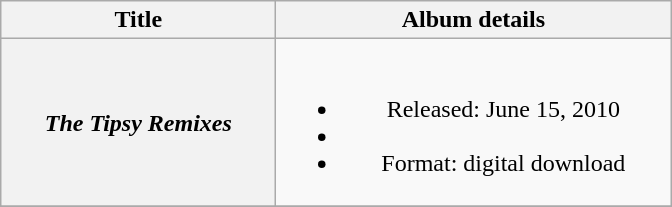<table class="wikitable plainrowheaders" style="text-align:center;">
<tr>
<th scope="col" style="width:11em;">Title</th>
<th scope="col" style="width:16em;">Album details</th>
</tr>
<tr>
<th scope="row"><em>The Tipsy Remixes</em></th>
<td><br><ul><li>Released: June 15, 2010</li><li></li><li>Format: digital download</li></ul></td>
</tr>
<tr>
</tr>
</table>
